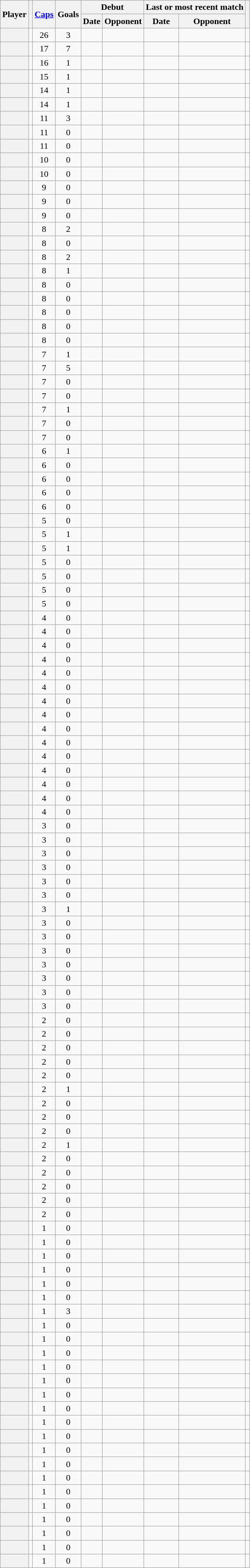<table class="wikitable plainrowheaders sortable" style=text-align:center>
<tr>
<th scope=col rowspan=2>Player</th>
<th scope=col rowspan=2></th>
<th scope=col rowspan=2><a href='#'>Caps</a></th>
<th scope=col rowspan=2>Goals</th>
<th scope=col colspan=2>Debut</th>
<th scope=col colspan=2>Last or most recent match</th>
<th scope=col rowspan=2 class=unsortable></th>
</tr>
<tr class=unsortable>
<th scope=col>Date</th>
<th scope=col>Opponent</th>
<th scope=col>Date</th>
<th scope=col>Opponent</th>
</tr>
<tr>
<th scope=row></th>
<td></td>
<td>26</td>
<td>3</td>
<td align=left></td>
<td align=left></td>
<td align=left></td>
<td align=left></td>
<td></td>
</tr>
<tr>
<th scope=row></th>
<td></td>
<td>17</td>
<td>7</td>
<td align=left></td>
<td align=left></td>
<td align=left></td>
<td align=left></td>
<td></td>
</tr>
<tr>
<th scope=row></th>
<td></td>
<td>16</td>
<td>1</td>
<td align=left></td>
<td align=left></td>
<td align=left></td>
<td align=left></td>
<td></td>
</tr>
<tr>
<th scope=row></th>
<td></td>
<td>15</td>
<td>1</td>
<td align=left></td>
<td align=left></td>
<td align=left></td>
<td align=left></td>
<td></td>
</tr>
<tr>
<th scope=row></th>
<td></td>
<td>14</td>
<td>1</td>
<td align=left></td>
<td align=left></td>
<td align=left></td>
<td align=left></td>
<td></td>
</tr>
<tr>
<th scope=row></th>
<td></td>
<td>14</td>
<td>1</td>
<td align=left></td>
<td align=left></td>
<td align=left></td>
<td align=left></td>
<td></td>
</tr>
<tr>
<th scope=row></th>
<td></td>
<td>11</td>
<td>3</td>
<td align=left></td>
<td align=left></td>
<td align=left></td>
<td align=left></td>
<td></td>
</tr>
<tr>
<th scope=row></th>
<td></td>
<td>11</td>
<td>0</td>
<td align=left></td>
<td align=left></td>
<td align=left></td>
<td align=left></td>
<td></td>
</tr>
<tr>
<th scope=row></th>
<td></td>
<td>11</td>
<td>0</td>
<td align=left></td>
<td align=left></td>
<td align=left></td>
<td align=left></td>
<td></td>
</tr>
<tr>
<th scope=row></th>
<td></td>
<td>10</td>
<td>0</td>
<td align=left></td>
<td align=left></td>
<td align=left></td>
<td align=left></td>
<td></td>
</tr>
<tr>
<th scope=row></th>
<td></td>
<td>10</td>
<td>0</td>
<td align=left></td>
<td align=left></td>
<td align=left></td>
<td align=left></td>
<td></td>
</tr>
<tr>
<th scope=row></th>
<td></td>
<td>9</td>
<td>0</td>
<td align=left></td>
<td align=left></td>
<td align=left></td>
<td align=left></td>
<td></td>
</tr>
<tr>
<th scope=row></th>
<td></td>
<td>9</td>
<td>0</td>
<td align=left></td>
<td align=left></td>
<td align=left></td>
<td align=left></td>
<td></td>
</tr>
<tr>
<th scope=row></th>
<td></td>
<td>9</td>
<td>0</td>
<td align=left></td>
<td align=left></td>
<td align=left></td>
<td align=left></td>
<td></td>
</tr>
<tr>
<th scope=row></th>
<td></td>
<td>8</td>
<td>2</td>
<td align=left></td>
<td align=left></td>
<td align=left></td>
<td align=left></td>
<td></td>
</tr>
<tr>
<th scope=row></th>
<td></td>
<td>8</td>
<td>0</td>
<td align=left></td>
<td align=left></td>
<td align=left></td>
<td align=left></td>
<td></td>
</tr>
<tr>
<th scope=row></th>
<td></td>
<td>8</td>
<td>2</td>
<td align=left></td>
<td align=left></td>
<td align=left></td>
<td align=left></td>
<td></td>
</tr>
<tr>
<th scope=row></th>
<td></td>
<td>8</td>
<td>1</td>
<td align=left></td>
<td align=left></td>
<td align=left></td>
<td align=left></td>
<td></td>
</tr>
<tr>
<th scope=row></th>
<td></td>
<td>8</td>
<td>0</td>
<td align=left></td>
<td align=left></td>
<td align=left></td>
<td align=left></td>
<td></td>
</tr>
<tr>
<th scope=row></th>
<td></td>
<td>8</td>
<td>0</td>
<td align=left></td>
<td align=left></td>
<td align=left></td>
<td align=left></td>
<td></td>
</tr>
<tr>
<th scope=row></th>
<td></td>
<td>8</td>
<td>0</td>
<td align=left></td>
<td align=left></td>
<td align=left></td>
<td align=left></td>
<td></td>
</tr>
<tr>
<th scope=row></th>
<td></td>
<td>8</td>
<td>0</td>
<td align=left></td>
<td align=left></td>
<td align=left></td>
<td align=left></td>
<td></td>
</tr>
<tr>
<th scope=row></th>
<td></td>
<td>8</td>
<td>0</td>
<td align=left></td>
<td align=left></td>
<td align=left></td>
<td align=left></td>
<td></td>
</tr>
<tr>
<th scope=row></th>
<td></td>
<td>7</td>
<td>1</td>
<td align=left></td>
<td align=left></td>
<td align=left></td>
<td align=left></td>
<td></td>
</tr>
<tr>
<th scope=row></th>
<td></td>
<td>7</td>
<td>5</td>
<td align=left></td>
<td align=left></td>
<td align=left></td>
<td align=left></td>
<td></td>
</tr>
<tr>
<th scope=row></th>
<td></td>
<td>7</td>
<td>0</td>
<td align=left></td>
<td align=left></td>
<td align=left></td>
<td align=left></td>
<td></td>
</tr>
<tr>
<th scope=row></th>
<td></td>
<td>7</td>
<td>0</td>
<td align=left></td>
<td align=left></td>
<td align=left></td>
<td align=left></td>
<td></td>
</tr>
<tr>
<th scope=row></th>
<td></td>
<td>7</td>
<td>1</td>
<td align=left></td>
<td align=left></td>
<td align=left></td>
<td align=left></td>
<td></td>
</tr>
<tr>
<th scope=row></th>
<td></td>
<td>7</td>
<td>0</td>
<td align=left></td>
<td align=left></td>
<td align=left></td>
<td align=left></td>
<td></td>
</tr>
<tr>
<th scope=row></th>
<td></td>
<td>7</td>
<td>0</td>
<td align=left></td>
<td align=left></td>
<td align=left></td>
<td align=left></td>
<td></td>
</tr>
<tr>
<th scope=row></th>
<td></td>
<td>6</td>
<td>1</td>
<td align=left></td>
<td align=left></td>
<td align=left></td>
<td align=left></td>
<td></td>
</tr>
<tr>
<th scope=row></th>
<td></td>
<td>6</td>
<td>0</td>
<td align=left></td>
<td align=left></td>
<td align=left></td>
<td align=left></td>
<td></td>
</tr>
<tr>
<th scope=row></th>
<td></td>
<td>6</td>
<td>0</td>
<td align=left></td>
<td align=left></td>
<td align=left></td>
<td align=left></td>
<td></td>
</tr>
<tr>
<th scope=row></th>
<td></td>
<td>6</td>
<td>0</td>
<td align=left></td>
<td align=left></td>
<td align=left></td>
<td align=left></td>
<td></td>
</tr>
<tr>
<th scope=row></th>
<td></td>
<td>6</td>
<td>0</td>
<td align=left></td>
<td align=left></td>
<td align=left></td>
<td align=left></td>
<td></td>
</tr>
<tr>
<th scope=row></th>
<td></td>
<td>5</td>
<td>0</td>
<td align=left></td>
<td align=left></td>
<td align=left></td>
<td align=left></td>
<td></td>
</tr>
<tr>
<th scope=row></th>
<td></td>
<td>5</td>
<td>1</td>
<td align=left></td>
<td align=left></td>
<td align=left></td>
<td align=left></td>
<td></td>
</tr>
<tr>
<th scope=row></th>
<td></td>
<td>5</td>
<td>1</td>
<td align=left></td>
<td align=left></td>
<td align=left></td>
<td align=left></td>
<td></td>
</tr>
<tr>
<th scope=row></th>
<td></td>
<td>5</td>
<td>0</td>
<td align=left></td>
<td align=left></td>
<td align=left></td>
<td align=left></td>
<td></td>
</tr>
<tr>
<th scope=row></th>
<td></td>
<td>5</td>
<td>0</td>
<td align=left></td>
<td align=left></td>
<td align=left></td>
<td align=left></td>
<td></td>
</tr>
<tr>
<th scope=row></th>
<td></td>
<td>5</td>
<td>0</td>
<td align=left></td>
<td align=left></td>
<td align=left></td>
<td align=left></td>
<td></td>
</tr>
<tr>
<th scope=row></th>
<td></td>
<td>5</td>
<td>0</td>
<td align=left></td>
<td align=left></td>
<td align=left></td>
<td align=left></td>
<td></td>
</tr>
<tr>
<th scope=row></th>
<td></td>
<td>4</td>
<td>0</td>
<td align=left></td>
<td align=left></td>
<td align=left></td>
<td align=left></td>
<td></td>
</tr>
<tr>
<th scope=row></th>
<td></td>
<td>4</td>
<td>0</td>
<td align=left></td>
<td align=left></td>
<td align=left></td>
<td align=left></td>
<td></td>
</tr>
<tr>
<th scope=row></th>
<td></td>
<td>4</td>
<td>0</td>
<td align=left></td>
<td align=left></td>
<td align=left></td>
<td align=left></td>
<td></td>
</tr>
<tr>
<th scope=row></th>
<td></td>
<td>4</td>
<td>0</td>
<td align=left></td>
<td align=left></td>
<td align=left></td>
<td align=left></td>
<td></td>
</tr>
<tr>
<th scope=row></th>
<td></td>
<td>4</td>
<td>0</td>
<td align=left></td>
<td align=left></td>
<td align=left></td>
<td align=left></td>
<td></td>
</tr>
<tr>
<th scope=row></th>
<td></td>
<td>4</td>
<td>0</td>
<td align=left></td>
<td align=left></td>
<td align=left></td>
<td align=left></td>
<td></td>
</tr>
<tr>
<th scope=row></th>
<td></td>
<td>4</td>
<td>0</td>
<td align=left></td>
<td align=left></td>
<td align=left></td>
<td align=left></td>
<td></td>
</tr>
<tr>
<th scope=row></th>
<td></td>
<td>4</td>
<td>0</td>
<td align=left></td>
<td align=left></td>
<td align=left></td>
<td align=left></td>
<td></td>
</tr>
<tr>
<th scope=row></th>
<td></td>
<td>4</td>
<td>0</td>
<td align=left></td>
<td align=left></td>
<td align=left></td>
<td align=left></td>
<td></td>
</tr>
<tr>
<th scope=row></th>
<td></td>
<td>4</td>
<td>0</td>
<td align=left></td>
<td align=left></td>
<td align=left></td>
<td align=left></td>
<td></td>
</tr>
<tr>
<th scope=row></th>
<td></td>
<td>4</td>
<td>0</td>
<td align=left></td>
<td align=left></td>
<td align=left></td>
<td align=left></td>
<td></td>
</tr>
<tr>
<th scope=row></th>
<td></td>
<td>4</td>
<td>0</td>
<td align=left></td>
<td align=left></td>
<td align=left></td>
<td align=left></td>
<td></td>
</tr>
<tr>
<th scope=row></th>
<td></td>
<td>4</td>
<td>0</td>
<td align=left></td>
<td align=left></td>
<td align=left></td>
<td align=left></td>
<td></td>
</tr>
<tr>
<th scope=row></th>
<td></td>
<td>4</td>
<td>0</td>
<td align=left></td>
<td align=left></td>
<td align=left></td>
<td align=left></td>
<td></td>
</tr>
<tr>
<th scope=row></th>
<td></td>
<td>4</td>
<td>0</td>
<td align=left></td>
<td align=left></td>
<td align=left></td>
<td align=left></td>
<td></td>
</tr>
<tr>
<th scope=row></th>
<td></td>
<td>3</td>
<td>0</td>
<td align=left></td>
<td align=left></td>
<td align=left></td>
<td align=left></td>
<td></td>
</tr>
<tr>
<th scope=row></th>
<td></td>
<td>3</td>
<td>0</td>
<td align=left></td>
<td align=left></td>
<td align=left></td>
<td align=left></td>
<td></td>
</tr>
<tr>
<th scope=row></th>
<td></td>
<td>3</td>
<td>0</td>
<td align=left></td>
<td align=left></td>
<td align=left></td>
<td align=left></td>
<td></td>
</tr>
<tr>
<th scope=row></th>
<td></td>
<td>3</td>
<td>0</td>
<td align=left></td>
<td align=left></td>
<td align=left></td>
<td align=left></td>
<td></td>
</tr>
<tr>
<th scope=row></th>
<td></td>
<td>3</td>
<td>0</td>
<td align=left></td>
<td align=left></td>
<td align=left></td>
<td align=left></td>
<td></td>
</tr>
<tr>
<th scope=row></th>
<td></td>
<td>3</td>
<td>0</td>
<td align=left></td>
<td align=left></td>
<td align=left></td>
<td align=left></td>
<td></td>
</tr>
<tr>
<th scope=row></th>
<td></td>
<td>3</td>
<td>1</td>
<td align=left></td>
<td align=left></td>
<td align=left></td>
<td align=left></td>
<td></td>
</tr>
<tr>
<th scope=row></th>
<td></td>
<td>3</td>
<td>0</td>
<td align=left></td>
<td align=left></td>
<td align=left></td>
<td align=left></td>
<td></td>
</tr>
<tr>
<th scope=row></th>
<td></td>
<td>3</td>
<td>0</td>
<td align=left></td>
<td align=left></td>
<td align=left></td>
<td align=left></td>
<td></td>
</tr>
<tr>
<th scope=row></th>
<td></td>
<td>3</td>
<td>0</td>
<td align=left></td>
<td align=left></td>
<td align=left></td>
<td align=left></td>
<td></td>
</tr>
<tr>
<th scope=row></th>
<td></td>
<td>3</td>
<td>0</td>
<td align=left></td>
<td align=left></td>
<td align=left></td>
<td align=left></td>
<td></td>
</tr>
<tr>
<th scope=row></th>
<td></td>
<td>3</td>
<td>0</td>
<td align=left></td>
<td align=left></td>
<td align=left></td>
<td align=left></td>
<td></td>
</tr>
<tr>
<th scope=row></th>
<td></td>
<td>3</td>
<td>0</td>
<td align=left></td>
<td align=left></td>
<td align=left></td>
<td align=left></td>
<td></td>
</tr>
<tr>
<th scope=row></th>
<td></td>
<td>3</td>
<td>0</td>
<td align=left></td>
<td align=left></td>
<td align=left></td>
<td align=left></td>
<td></td>
</tr>
<tr>
<th scope=row></th>
<td></td>
<td>2</td>
<td>0</td>
<td align=left></td>
<td align=left></td>
<td align=left></td>
<td align=left></td>
<td></td>
</tr>
<tr>
<th scope=row></th>
<td></td>
<td>2</td>
<td>0</td>
<td align=left></td>
<td align=left></td>
<td align=left></td>
<td align=left></td>
<td></td>
</tr>
<tr>
<th scope=row></th>
<td></td>
<td>2</td>
<td>0</td>
<td align=left></td>
<td align=left></td>
<td align=left></td>
<td align=left></td>
<td></td>
</tr>
<tr>
<th scope=row></th>
<td></td>
<td>2</td>
<td>0</td>
<td align=left></td>
<td align=left></td>
<td align=left></td>
<td align=left></td>
<td></td>
</tr>
<tr>
<th scope=row></th>
<td></td>
<td>2</td>
<td>0</td>
<td align=left></td>
<td align=left></td>
<td align=left></td>
<td align=left></td>
<td></td>
</tr>
<tr>
<th scope=row></th>
<td></td>
<td>2</td>
<td>1</td>
<td align=left></td>
<td align=left></td>
<td align=left></td>
<td align=left></td>
<td></td>
</tr>
<tr>
<th scope=row></th>
<td></td>
<td>2</td>
<td>0</td>
<td align=left></td>
<td align=left></td>
<td align=left></td>
<td align=left></td>
<td></td>
</tr>
<tr>
<th scope=row></th>
<td></td>
<td>2</td>
<td>0</td>
<td align=left></td>
<td align=left></td>
<td align=left></td>
<td align=left></td>
<td></td>
</tr>
<tr>
<th scope=row></th>
<td></td>
<td>2</td>
<td>0</td>
<td align=left></td>
<td align=left></td>
<td align=left></td>
<td align=left></td>
<td></td>
</tr>
<tr>
<th scope=row></th>
<td></td>
<td>2</td>
<td>1</td>
<td align=left></td>
<td align=left></td>
<td align=left></td>
<td align=left></td>
<td></td>
</tr>
<tr>
<th scope=row></th>
<td></td>
<td>2</td>
<td>0</td>
<td align=left></td>
<td align=left></td>
<td align=left></td>
<td align=left></td>
<td></td>
</tr>
<tr>
<th scope=row></th>
<td></td>
<td>2</td>
<td>0</td>
<td align=left></td>
<td align=left></td>
<td align=left></td>
<td align=left></td>
<td></td>
</tr>
<tr>
<th scope=row></th>
<td></td>
<td>2</td>
<td>0</td>
<td align=left></td>
<td align=left></td>
<td align=left></td>
<td align=left></td>
<td></td>
</tr>
<tr>
<th scope=row></th>
<td></td>
<td>2</td>
<td>0</td>
<td align=left></td>
<td align=left></td>
<td align=left></td>
<td align=left></td>
<td></td>
</tr>
<tr>
<th scope=row></th>
<td></td>
<td>2</td>
<td>0</td>
<td align=left></td>
<td align=left></td>
<td align=left></td>
<td align=left></td>
<td></td>
</tr>
<tr>
<th scope=row></th>
<td></td>
<td>1</td>
<td>0</td>
<td align=left></td>
<td align=left></td>
<td align=left></td>
<td align=left></td>
<td></td>
</tr>
<tr>
<th scope=row></th>
<td></td>
<td>1</td>
<td>0</td>
<td align=left></td>
<td align=left></td>
<td align=left></td>
<td align=left></td>
<td></td>
</tr>
<tr>
<th scope=row></th>
<td></td>
<td>1</td>
<td>0</td>
<td align=left></td>
<td align=left></td>
<td align=left></td>
<td align=left></td>
<td></td>
</tr>
<tr>
<th scope=row></th>
<td></td>
<td>1</td>
<td>0</td>
<td align=left></td>
<td align=left></td>
<td align=left></td>
<td align=left></td>
<td></td>
</tr>
<tr>
<th scope=row></th>
<td></td>
<td>1</td>
<td>0</td>
<td align=left></td>
<td align=left></td>
<td align=left></td>
<td align=left></td>
<td></td>
</tr>
<tr>
<th scope=row></th>
<td></td>
<td>1</td>
<td>0</td>
<td align=left></td>
<td align=left></td>
<td align=left></td>
<td align=left></td>
<td></td>
</tr>
<tr>
<th scope=row></th>
<td></td>
<td>1</td>
<td>3</td>
<td align=left></td>
<td align=left></td>
<td align=left></td>
<td align=left></td>
<td></td>
</tr>
<tr>
<th scope=row></th>
<td></td>
<td>1</td>
<td>0</td>
<td align=left></td>
<td align=left></td>
<td align=left></td>
<td align=left></td>
<td></td>
</tr>
<tr>
<th scope=row></th>
<td></td>
<td>1</td>
<td>0</td>
<td align=left></td>
<td align=left></td>
<td align=left></td>
<td align=left></td>
<td></td>
</tr>
<tr>
<th scope=row></th>
<td></td>
<td>1</td>
<td>0</td>
<td align=left></td>
<td align=left></td>
<td align=left></td>
<td align=left></td>
<td></td>
</tr>
<tr>
<th scope=row></th>
<td></td>
<td>1</td>
<td>0</td>
<td align=left></td>
<td align=left></td>
<td align=left></td>
<td align=left></td>
<td></td>
</tr>
<tr>
<th scope=row></th>
<td></td>
<td>1</td>
<td>0</td>
<td align=left></td>
<td align=left></td>
<td align=left></td>
<td align=left></td>
<td></td>
</tr>
<tr>
<th scope=row></th>
<td></td>
<td>1</td>
<td>0</td>
<td align=left></td>
<td align=left></td>
<td align=left></td>
<td align=left></td>
<td></td>
</tr>
<tr>
<th scope=row></th>
<td></td>
<td>1</td>
<td>0</td>
<td align=left></td>
<td align=left></td>
<td align=left></td>
<td align=left></td>
<td></td>
</tr>
<tr>
<th scope=row></th>
<td></td>
<td>1</td>
<td>0</td>
<td align=left></td>
<td align=left></td>
<td align=left></td>
<td align=left></td>
<td></td>
</tr>
<tr>
<th scope=row></th>
<td></td>
<td>1</td>
<td>0</td>
<td align=left></td>
<td align=left></td>
<td align=left></td>
<td align=left></td>
<td></td>
</tr>
<tr>
<th scope=row></th>
<td></td>
<td>1</td>
<td>0</td>
<td align=left></td>
<td align=left></td>
<td align=left></td>
<td align=left></td>
<td></td>
</tr>
<tr>
<th scope=row></th>
<td></td>
<td>1</td>
<td>0</td>
<td align=left></td>
<td align=left></td>
<td align=left></td>
<td align=left></td>
<td></td>
</tr>
<tr>
<th scope=row></th>
<td></td>
<td>1</td>
<td>0</td>
<td align=left></td>
<td align=left></td>
<td align=left></td>
<td align=left></td>
<td></td>
</tr>
<tr>
<th scope=row></th>
<td></td>
<td>1</td>
<td>0</td>
<td align=left></td>
<td align=left></td>
<td align=left></td>
<td align=left></td>
<td></td>
</tr>
<tr>
<th scope=row></th>
<td></td>
<td>1</td>
<td>0</td>
<td align=left></td>
<td align=left></td>
<td align=left></td>
<td align=left></td>
<td></td>
</tr>
<tr>
<th scope=row></th>
<td></td>
<td>1</td>
<td>0</td>
<td align=left></td>
<td align=left></td>
<td align=left></td>
<td align=left></td>
<td></td>
</tr>
<tr>
<th scope=row></th>
<td></td>
<td>1</td>
<td>0</td>
<td align=left></td>
<td align=left></td>
<td align=left></td>
<td align=left></td>
<td></td>
</tr>
<tr>
<th scope=row></th>
<td></td>
<td>1</td>
<td>0</td>
<td align=left></td>
<td align=left></td>
<td align=left></td>
<td align=left></td>
<td></td>
</tr>
<tr>
<th scope=row></th>
<td></td>
<td>1</td>
<td>0</td>
<td align=left></td>
<td align=left></td>
<td align=left></td>
<td align=left></td>
<td></td>
</tr>
</table>
